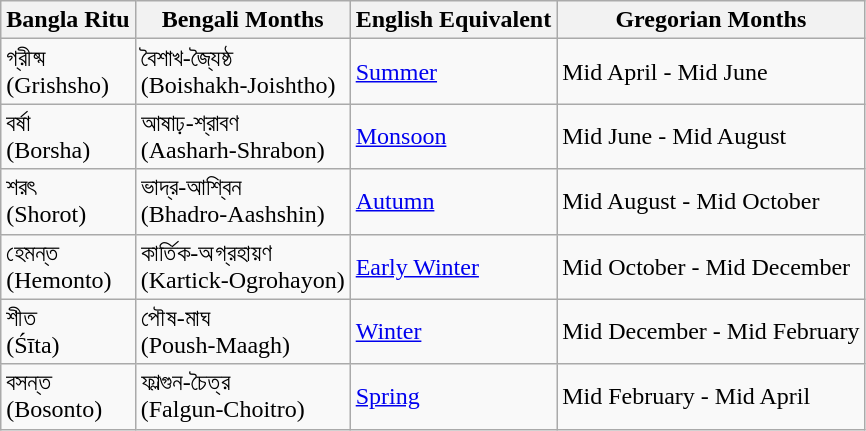<table class="wikitable">
<tr>
<th>Bangla Ritu</th>
<th>Bengali Months</th>
<th>English Equivalent</th>
<th>Gregorian Months</th>
</tr>
<tr>
<td>গ্রীষ্ম<br>(Grishsho)</td>
<td>বৈশাখ-জ্যৈষ্ঠ<br>(Boishakh-Joishtho)</td>
<td><a href='#'>Summer</a></td>
<td>Mid April - Mid June</td>
</tr>
<tr>
<td>বর্ষা<br>(Borsha)</td>
<td>আষাঢ়-শ্রাবণ<br>(Aasharh-Shrabon)</td>
<td><a href='#'>Monsoon</a></td>
<td>Mid June - Mid August</td>
</tr>
<tr>
<td>শরৎ<br>(Shorot)</td>
<td>ভাদ্র-আশ্বিন<br>(Bhadro-Aashshin)</td>
<td><a href='#'>Autumn</a></td>
<td>Mid August - Mid October</td>
</tr>
<tr>
<td>হেমন্ত<br>(Hemonto)</td>
<td>কার্তিক-অগ্রহায়ণ<br>(Kartick-Ogrohayon)</td>
<td><a href='#'>Early Winter</a></td>
<td>Mid October - Mid December</td>
</tr>
<tr>
<td>শীত<br>(Śīta)</td>
<td>পৌষ-মাঘ<br>(Poush-Maagh)</td>
<td><a href='#'>Winter</a></td>
<td>Mid December - Mid February</td>
</tr>
<tr>
<td>বসন্ত<br>(Bosonto)</td>
<td>ফাল্গুন-চৈত্র<br>(Falgun-Choitro)</td>
<td><a href='#'>Spring</a></td>
<td>Mid February - Mid April</td>
</tr>
</table>
